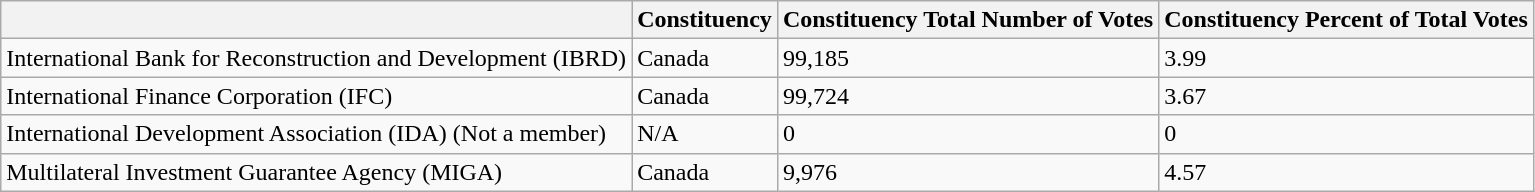<table class="wikitable sortable mw-collapsible">
<tr>
<th></th>
<th>Constituency</th>
<th>Constituency Total Number of Votes</th>
<th>Constituency Percent of Total Votes</th>
</tr>
<tr>
<td>International Bank for Reconstruction and Development (IBRD)</td>
<td>Canada</td>
<td>99,185</td>
<td>3.99</td>
</tr>
<tr>
<td>International Finance Corporation (IFC)</td>
<td>Canada</td>
<td>99,724</td>
<td>3.67</td>
</tr>
<tr>
<td>International Development Association (IDA) (Not a member)</td>
<td>N/A</td>
<td>0</td>
<td>0</td>
</tr>
<tr>
<td>Multilateral Investment Guarantee Agency (MIGA)</td>
<td>Canada</td>
<td>9,976</td>
<td>4.57</td>
</tr>
</table>
